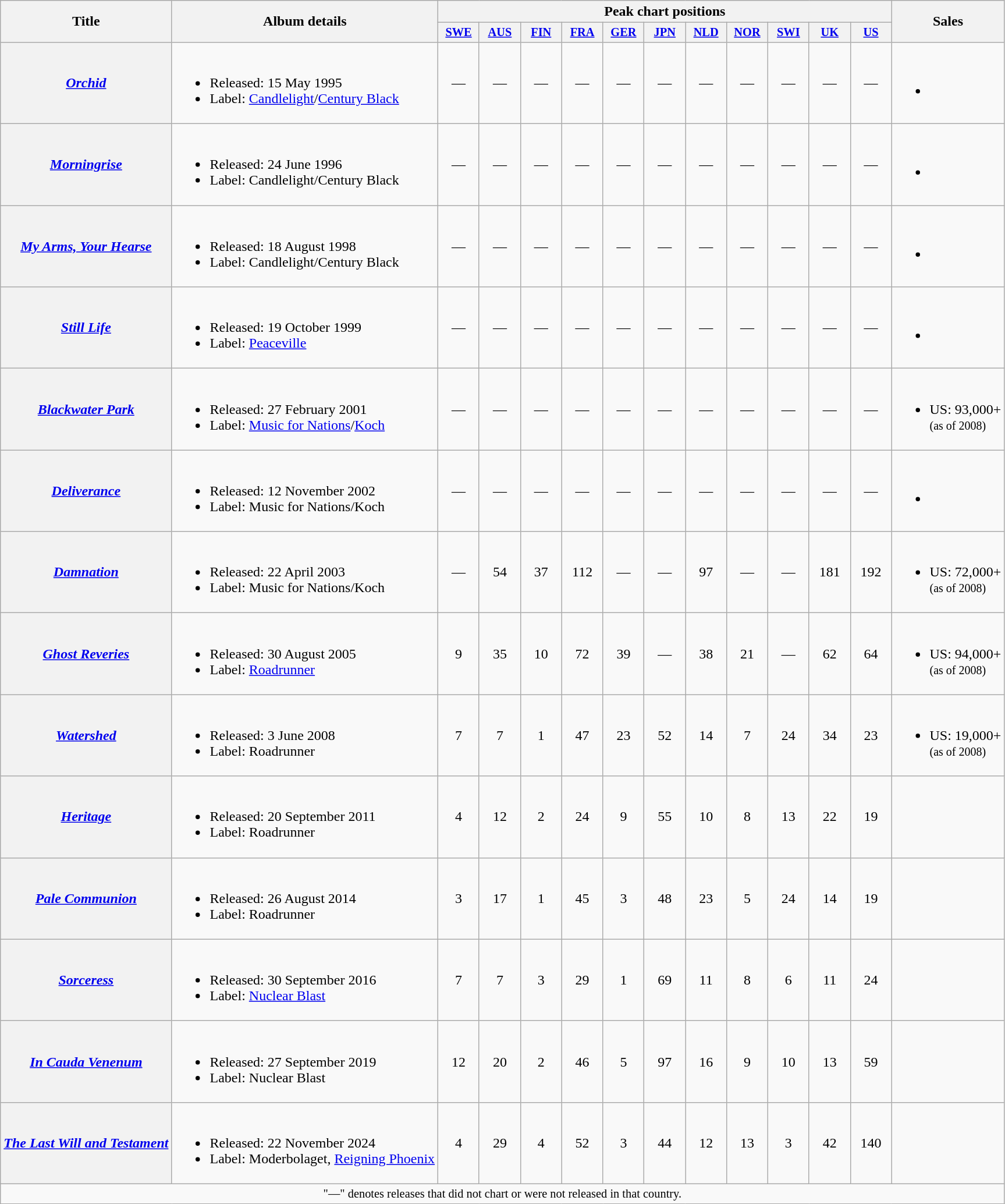<table class="wikitable plainrowheaders">
<tr>
<th scope="col" rowspan="2">Title</th>
<th scope="col" rowspan="2">Album details</th>
<th scope="col" colspan="11">Peak chart positions</th>
<th scope="col" rowspan="2">Sales</th>
</tr>
<tr>
<th scope="col" style="width:3em;font-size:85%"><a href='#'>SWE</a><br></th>
<th scope="col" style="width:3em;font-size:85%"><a href='#'>AUS</a><br></th>
<th scope="col" style="width:3em;font-size:85%"><a href='#'>FIN</a><br></th>
<th scope="col" style="width:3em;font-size:85%"><a href='#'>FRA</a><br></th>
<th scope="col" style="width:3em;font-size:85%"><a href='#'>GER</a><br></th>
<th scope="col" style="width:3em;font-size:85%"><a href='#'>JPN</a><br></th>
<th scope="col" style="width:3em;font-size:85%"><a href='#'>NLD</a><br></th>
<th scope="col" style="width:3em;font-size:85%"><a href='#'>NOR</a><br></th>
<th scope="col" style="width:3em;font-size:85%"><a href='#'>SWI</a><br></th>
<th scope="col" style="width:3em;font-size:85%"><a href='#'>UK</a><br></th>
<th scope="col" style="width:3em;font-size:85%"><a href='#'>US</a><br></th>
</tr>
<tr>
<th scope="row"><em><a href='#'>Orchid</a></em></th>
<td><br><ul><li>Released: 15 May 1995</li><li>Label: <a href='#'>Candlelight</a>/<a href='#'>Century Black</a></li></ul></td>
<td style="text-align:center;">—</td>
<td style="text-align:center;">—</td>
<td style="text-align:center;">—</td>
<td style="text-align:center;">—</td>
<td style="text-align:center;">—</td>
<td style="text-align:center;">—</td>
<td style="text-align:center;">—</td>
<td style="text-align:center;">—</td>
<td style="text-align:center;">—</td>
<td style="text-align:center;">—</td>
<td style="text-align:center;">—</td>
<td><br><ul><li></li></ul></td>
</tr>
<tr>
<th scope="row"><em><a href='#'>Morningrise</a></em></th>
<td><br><ul><li>Released: 24 June 1996</li><li>Label: Candlelight/Century Black</li></ul></td>
<td style="text-align:center;">—</td>
<td style="text-align:center;">—</td>
<td style="text-align:center;">—</td>
<td style="text-align:center;">—</td>
<td style="text-align:center;">—</td>
<td style="text-align:center;">—</td>
<td style="text-align:center;">—</td>
<td style="text-align:center;">—</td>
<td style="text-align:center;">—</td>
<td style="text-align:center;">—</td>
<td style="text-align:center;">—</td>
<td><br><ul><li></li></ul></td>
</tr>
<tr>
<th scope="row"><em><a href='#'>My Arms, Your Hearse</a></em></th>
<td><br><ul><li>Released: 18 August 1998</li><li>Label: Candlelight/Century Black</li></ul></td>
<td style="text-align:center;">—</td>
<td style="text-align:center;">—</td>
<td style="text-align:center;">—</td>
<td style="text-align:center;">—</td>
<td style="text-align:center;">—</td>
<td style="text-align:center;">—</td>
<td style="text-align:center;">—</td>
<td style="text-align:center;">—</td>
<td style="text-align:center;">—</td>
<td style="text-align:center;">—</td>
<td style="text-align:center;">—</td>
<td><br><ul><li></li></ul></td>
</tr>
<tr>
<th scope="row"><em><a href='#'>Still Life</a></em></th>
<td><br><ul><li>Released: 19 October 1999</li><li>Label: <a href='#'>Peaceville</a></li></ul></td>
<td style="text-align:center;">—</td>
<td style="text-align:center;">—</td>
<td style="text-align:center;">—</td>
<td style="text-align:center;">—</td>
<td style="text-align:center;">—</td>
<td style="text-align:center;">—</td>
<td style="text-align:center;">—</td>
<td style="text-align:center;">—</td>
<td style="text-align:center;">—</td>
<td style="text-align:center;">—</td>
<td style="text-align:center;">—</td>
<td><br><ul><li></li></ul></td>
</tr>
<tr>
<th scope="row"><em><a href='#'>Blackwater Park</a></em></th>
<td><br><ul><li>Released: 27 February 2001</li><li>Label: <a href='#'>Music for Nations</a>/<a href='#'>Koch</a></li></ul></td>
<td style="text-align:center;">—</td>
<td style="text-align:center;">—</td>
<td style="text-align:center;">—</td>
<td style="text-align:center;">—</td>
<td style="text-align:center;">—</td>
<td style="text-align:center;">—</td>
<td style="text-align:center;">—</td>
<td style="text-align:center;">—</td>
<td style="text-align:center;">—</td>
<td style="text-align:center;">—</td>
<td style="text-align:center;">—</td>
<td><br><ul><li>US: 93,000+<br><small>(as of 2008)</small></li></ul></td>
</tr>
<tr>
<th scope="row"><em><a href='#'>Deliverance</a></em></th>
<td><br><ul><li>Released: 12 November 2002</li><li>Label: Music for Nations/Koch</li></ul></td>
<td style="text-align:center;">—</td>
<td style="text-align:center;">—</td>
<td style="text-align:center;">—</td>
<td style="text-align:center;">—</td>
<td style="text-align:center;">—</td>
<td style="text-align:center;">—</td>
<td style="text-align:center;">—</td>
<td style="text-align:center;">—</td>
<td style="text-align:center;">—</td>
<td style="text-align:center;">—</td>
<td style="text-align:center;">—</td>
<td><br><ul><li></li></ul></td>
</tr>
<tr>
<th scope="row"><em><a href='#'>Damnation</a></em></th>
<td><br><ul><li>Released: 22 April 2003</li><li>Label: Music for Nations/Koch</li></ul></td>
<td style="text-align:center;">—</td>
<td style="text-align:center;">54</td>
<td style="text-align:center;">37</td>
<td style="text-align:center;">112</td>
<td style="text-align:center;">—</td>
<td style="text-align:center;">—</td>
<td style="text-align:center;">97</td>
<td style="text-align:center;">—</td>
<td style="text-align:center;">—</td>
<td style="text-align:center;">181</td>
<td style="text-align:center;">192</td>
<td><br><ul><li>US: 72,000+<br><small>(as of 2008)</small></li></ul></td>
</tr>
<tr>
<th scope="row"><em><a href='#'>Ghost Reveries</a></em></th>
<td><br><ul><li>Released: 30 August 2005</li><li>Label: <a href='#'>Roadrunner</a></li></ul></td>
<td style="text-align:center;">9</td>
<td style="text-align:center;">35</td>
<td style="text-align:center;">10</td>
<td style="text-align:center;">72</td>
<td style="text-align:center;">39</td>
<td style="text-align:center;">—</td>
<td style="text-align:center;">38</td>
<td style="text-align:center;">21</td>
<td style="text-align:center;">—</td>
<td style="text-align:center;">62</td>
<td style="text-align:center;">64</td>
<td><br><ul><li>US: 94,000+<br><small>(as of 2008)</small></li></ul></td>
</tr>
<tr>
<th scope="row"><em><a href='#'>Watershed</a></em></th>
<td><br><ul><li>Released: 3 June 2008</li><li>Label: Roadrunner</li></ul></td>
<td style="text-align:center;">7</td>
<td style="text-align:center;">7</td>
<td style="text-align:center;">1</td>
<td style="text-align:center;">47</td>
<td style="text-align:center;">23</td>
<td style="text-align:center;">52</td>
<td style="text-align:center;">14</td>
<td style="text-align:center;">7</td>
<td style="text-align:center;">24</td>
<td style="text-align:center;">34</td>
<td style="text-align:center;">23</td>
<td><br><ul><li>US: 19,000+<br><small>(as of 2008)</small></li></ul></td>
</tr>
<tr>
<th scope="row"><em><a href='#'>Heritage</a></em></th>
<td><br><ul><li>Released: 20 September 2011</li><li>Label: Roadrunner</li></ul></td>
<td style="text-align:center;">4</td>
<td style="text-align:center;">12</td>
<td style="text-align:center;">2</td>
<td style="text-align:center;">24</td>
<td style="text-align:center;">9</td>
<td style="text-align:center;">55</td>
<td style="text-align:center;">10</td>
<td style="text-align:center;">8</td>
<td style="text-align:center;">13</td>
<td style="text-align:center;">22</td>
<td style="text-align:center;">19</td>
<td></td>
</tr>
<tr>
<th scope="row"><em><a href='#'>Pale Communion</a></em></th>
<td><br><ul><li>Released: 26 August 2014</li><li>Label: Roadrunner</li></ul></td>
<td style="text-align:center;">3</td>
<td style="text-align:center;">17</td>
<td style="text-align:center;">1</td>
<td style="text-align:center;">45</td>
<td style="text-align:center;">3</td>
<td style="text-align:center;">48</td>
<td style="text-align:center;">23</td>
<td style="text-align:center;">5</td>
<td style="text-align:center;">24</td>
<td style="text-align:center;">14</td>
<td style="text-align:center;">19</td>
<td></td>
</tr>
<tr>
<th scope="row"><em><a href='#'>Sorceress</a></em></th>
<td><br><ul><li>Released: 30 September 2016</li><li>Label: <a href='#'>Nuclear Blast</a></li></ul></td>
<td style="text-align:center;">7</td>
<td style="text-align:center;">7</td>
<td style="text-align:center;">3</td>
<td style="text-align:center;">29</td>
<td style="text-align:center;">1</td>
<td style="text-align:center;">69</td>
<td style="text-align:center;">11</td>
<td style="text-align:center;">8</td>
<td style="text-align:center;">6</td>
<td style="text-align:center;">11</td>
<td style="text-align:center;">24</td>
<td></td>
</tr>
<tr>
<th scope="row"><em><a href='#'>In Cauda Venenum</a></em></th>
<td><br><ul><li>Released: 27 September 2019</li><li>Label: Nuclear Blast</li></ul></td>
<td style="text-align:center;">12</td>
<td style="text-align:center;">20</td>
<td style="text-align:center;">2</td>
<td style="text-align:center;">46</td>
<td style="text-align:center;">5</td>
<td style="text-align:center;">97</td>
<td style="text-align:center;">16</td>
<td style="text-align:center;">9</td>
<td style="text-align:center;">10</td>
<td style="text-align:center;">13</td>
<td style="text-align:center;">59</td>
<td></td>
</tr>
<tr>
<th scope="row"><em><a href='#'>The Last Will and Testament</a></em></th>
<td><br><ul><li>Released: 22 November 2024</li><li>Label: Moderbolaget, <a href='#'>Reigning Phoenix</a></li></ul></td>
<td style="text-align:center;">4</td>
<td style="text-align:center;">29</td>
<td style="text-align:center;">4</td>
<td style="text-align:center;">52</td>
<td style="text-align:center;">3</td>
<td style="text-align:center;">44</td>
<td style="text-align:center;">12</td>
<td style="text-align:center;">13</td>
<td style="text-align:center;">3</td>
<td style="text-align:center;">42</td>
<td style="text-align:center;">140</td>
<td></td>
</tr>
<tr>
<td colspan="14" style="text-align:center; font-size:85%">"—" denotes releases that did not chart or were not released in that country.</td>
</tr>
</table>
